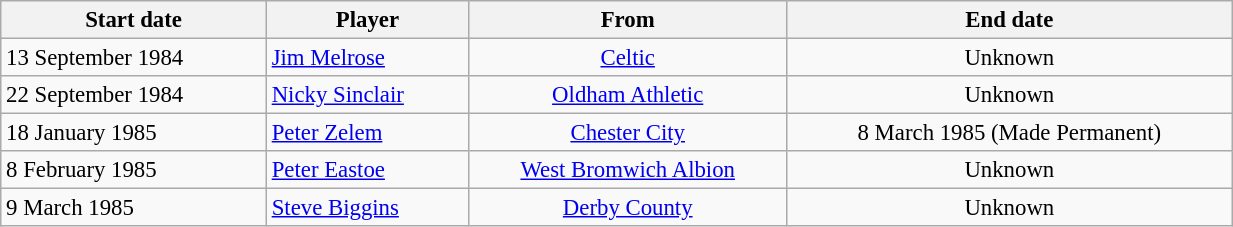<table class="wikitable" style="text-align:center; font-size:95%;width:65%; text-align:left">
<tr>
<th><strong>Start date</strong></th>
<th><strong>Player</strong></th>
<th><strong>From</strong></th>
<th><strong>End date</strong></th>
</tr>
<tr --->
<td>13 September 1984</td>
<td> <a href='#'>Jim Melrose</a></td>
<td align="center"><a href='#'>Celtic</a></td>
<td align="center">Unknown</td>
</tr>
<tr --->
<td>22 September 1984</td>
<td> <a href='#'>Nicky Sinclair</a></td>
<td align="center"><a href='#'>Oldham Athletic</a></td>
<td align="center">Unknown</td>
</tr>
<tr --->
<td>18 January 1985</td>
<td> <a href='#'>Peter Zelem</a></td>
<td align="center"><a href='#'>Chester City</a></td>
<td align="center">8 March 1985 (Made Permanent)</td>
</tr>
<tr --->
<td>8 February 1985</td>
<td> <a href='#'>Peter Eastoe</a></td>
<td align="center"><a href='#'>West Bromwich Albion</a></td>
<td align="center">Unknown</td>
</tr>
<tr --->
<td>9 March 1985</td>
<td> <a href='#'>Steve Biggins</a></td>
<td align="center"><a href='#'>Derby County</a></td>
<td align="center">Unknown</td>
</tr>
</table>
